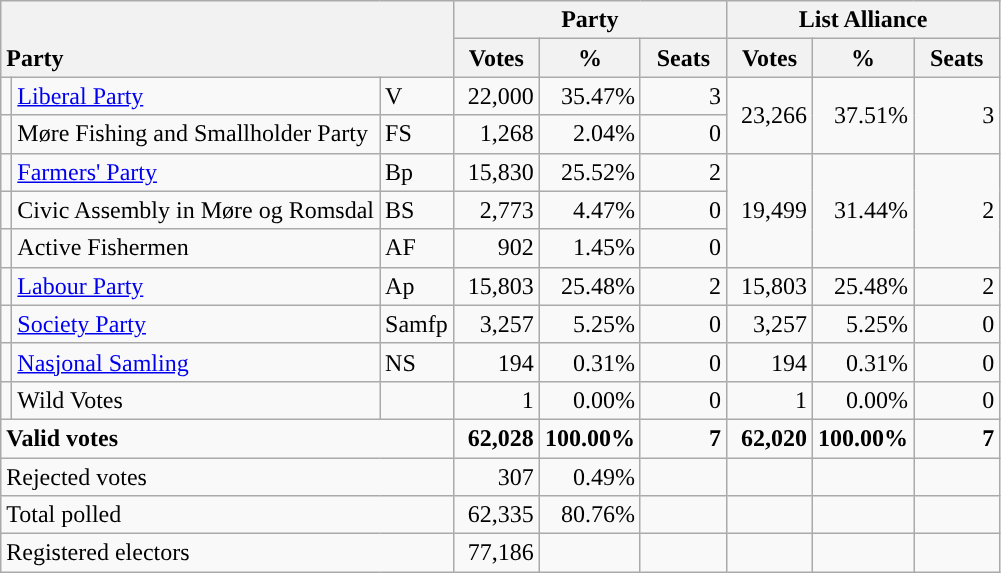<table class="wikitable" border="1" style="text-align:right;">
<tr>
<th style="text-align:left;" valign=bottom rowspan=2 colspan=3>Party</th>
<th colspan=3>Party</th>
<th colspan=3>List Alliance</th>
</tr>
<tr>
<th align=center valign=bottom width="50">Votes</th>
<th align=center valign=bottom width="50">%</th>
<th align=center valign=bottom width="50">Seats</th>
<th align=center valign=bottom width="50">Votes</th>
<th align=center valign=bottom width="50">%</th>
<th align=center valign=bottom width="50">Seats</th>
</tr>
<tr>
<td style="color:inherit;background:"></td>
<td align=left><a href='#'>Liberal Party</a></td>
<td align=left>V</td>
<td>22,000</td>
<td>35.47%</td>
<td>3</td>
<td rowspan=2>23,266</td>
<td rowspan=2>37.51%</td>
<td rowspan=2>3</td>
</tr>
<tr>
<td></td>
<td align=left>Møre Fishing and Smallholder Party</td>
<td align=left>FS</td>
<td>1,268</td>
<td>2.04%</td>
<td>0</td>
</tr>
<tr>
<td style="color:inherit;background:"></td>
<td align=left><a href='#'>Farmers' Party</a></td>
<td align=left>Bp</td>
<td>15,830</td>
<td>25.52%</td>
<td>2</td>
<td rowspan=3>19,499</td>
<td rowspan=3>31.44%</td>
<td rowspan=3>2</td>
</tr>
<tr>
<td></td>
<td align=left>Civic Assembly in Møre og Romsdal</td>
<td align=left>BS</td>
<td>2,773</td>
<td>4.47%</td>
<td>0</td>
</tr>
<tr>
<td></td>
<td align=left>Active Fishermen</td>
<td align=left>AF</td>
<td>902</td>
<td>1.45%</td>
<td>0</td>
</tr>
<tr>
<td style="color:inherit;background:"></td>
<td align=left><a href='#'>Labour Party</a></td>
<td align=left>Ap</td>
<td>15,803</td>
<td>25.48%</td>
<td>2</td>
<td>15,803</td>
<td>25.48%</td>
<td>2</td>
</tr>
<tr>
<td></td>
<td align=left><a href='#'>Society Party</a></td>
<td align=left>Samfp</td>
<td>3,257</td>
<td>5.25%</td>
<td>0</td>
<td>3,257</td>
<td>5.25%</td>
<td>0</td>
</tr>
<tr>
<td style="color:inherit;background:"></td>
<td align=left><a href='#'>Nasjonal Samling</a></td>
<td align=left>NS</td>
<td>194</td>
<td>0.31%</td>
<td>0</td>
<td>194</td>
<td>0.31%</td>
<td>0</td>
</tr>
<tr>
<td></td>
<td align=left>Wild Votes</td>
<td align=left></td>
<td>1</td>
<td>0.00%</td>
<td>0</td>
<td>1</td>
<td>0.00%</td>
<td>0</td>
</tr>
<tr style="font-weight:bold">
<td align=left colspan=3>Valid votes</td>
<td>62,028</td>
<td>100.00%</td>
<td>7</td>
<td>62,020</td>
<td>100.00%</td>
<td>7</td>
</tr>
<tr>
<td align=left colspan=3>Rejected votes</td>
<td>307</td>
<td>0.49%</td>
<td></td>
<td></td>
<td></td>
<td></td>
</tr>
<tr>
<td align=left colspan=3>Total polled</td>
<td>62,335</td>
<td>80.76%</td>
<td></td>
<td></td>
<td></td>
<td></td>
</tr>
<tr>
<td align=left colspan=3>Registered electors</td>
<td>77,186</td>
<td></td>
<td></td>
<td></td>
<td></td>
<td></td>
</tr>
</table>
